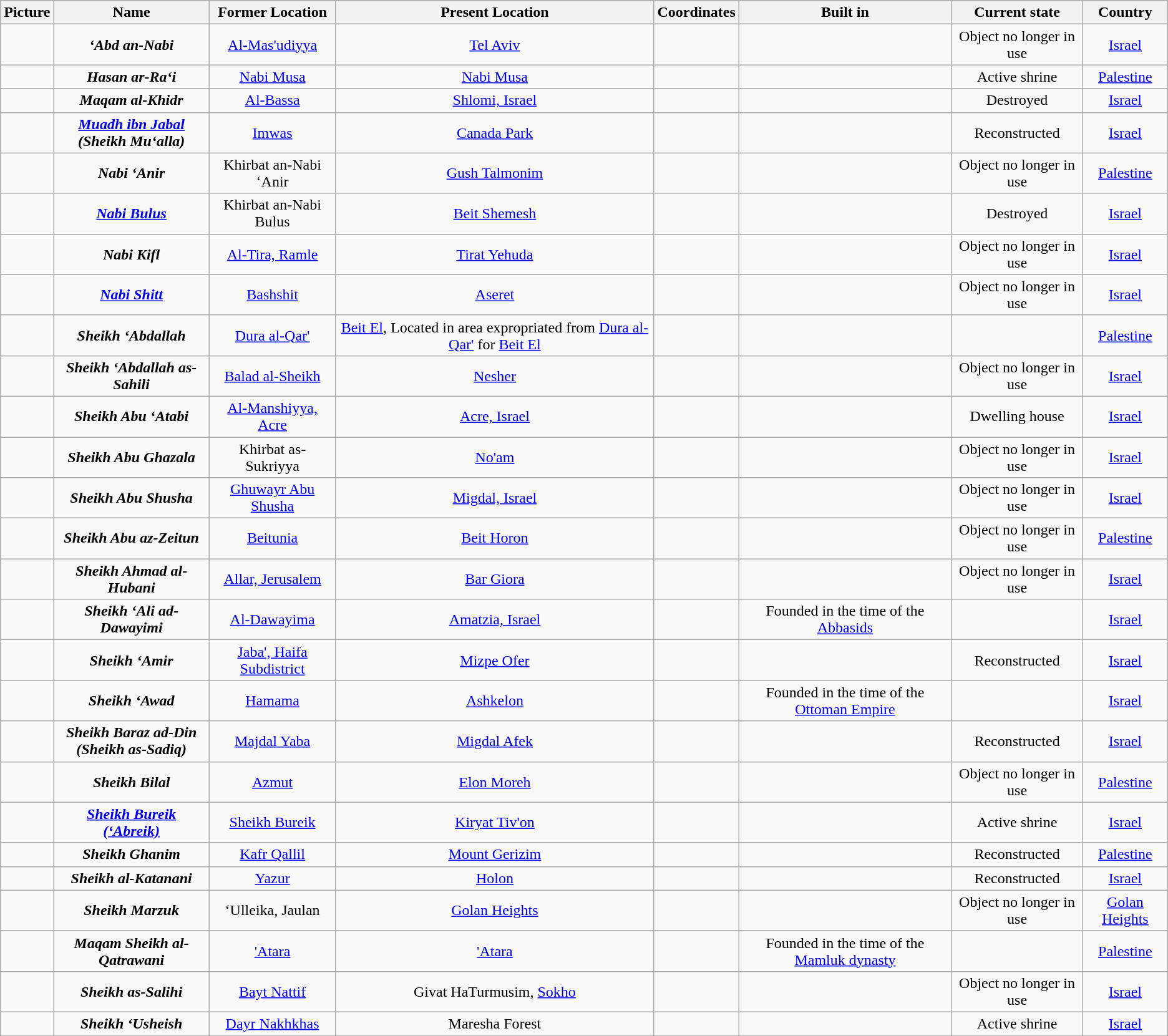<table class="wikitable" style="text-align:center">
<tr>
<th>Picture</th>
<th>Name</th>
<th>Former Location</th>
<th>Present Location</th>
<th>Coordinates</th>
<th>Built in</th>
<th>Current state</th>
<th>Country</th>
</tr>
<tr ->
<td></td>
<td><strong><em>‘Abd an-Nabi</em></strong></td>
<td><a href='#'>Al-Mas'udiyya</a></td>
<td><a href='#'>Tel Aviv</a></td>
<td></td>
<td></td>
<td>Object no longer in use</td>
<td> <a href='#'>Israel</a></td>
</tr>
<tr ->
<td></td>
<td><strong><em>Hasan ar-Ra‘i</em></strong></td>
<td><a href='#'>Nabi Musa</a></td>
<td><a href='#'>Nabi Musa</a></td>
<td></td>
<td></td>
<td>Active shrine</td>
<td> <a href='#'>Palestine</a></td>
</tr>
<tr ->
<td></td>
<td><strong><em>Maqam al-Khidr</em></strong></td>
<td><a href='#'>Al-Bassa</a></td>
<td><a href='#'>Shlomi, Israel</a></td>
<td></td>
<td></td>
<td>Destroyed</td>
<td> <a href='#'>Israel</a></td>
</tr>
<tr ->
<td></td>
<td><strong><em><a href='#'>Muadh ibn Jabal</a> <br> (Sheikh Mu‘alla)</em></strong></td>
<td><a href='#'>Imwas</a></td>
<td><a href='#'>Canada Park</a></td>
<td></td>
<td></td>
<td>Reconstructed</td>
<td> <a href='#'>Israel</a></td>
</tr>
<tr ->
<td></td>
<td><strong><em>Nabi ‘Anir</em></strong></td>
<td>Khirbat an-Nabi ‘Anir</td>
<td><a href='#'>Gush Talmonim</a></td>
<td></td>
<td></td>
<td>Object no longer in use</td>
<td> <a href='#'>Palestine</a></td>
</tr>
<tr ->
<td></td>
<td><strong><em><a href='#'>Nabi Bulus</a></em></strong></td>
<td>Khirbat an-Nabi Bulus</td>
<td><a href='#'>Beit Shemesh</a></td>
<td></td>
<td></td>
<td>Destroyed</td>
<td> <a href='#'>Israel</a></td>
</tr>
<tr ->
<td></td>
<td><strong><em>Nabi Kifl</em></strong></td>
<td><a href='#'>Al-Tira, Ramle</a></td>
<td><a href='#'>Tirat Yehuda</a></td>
<td></td>
<td></td>
<td>Object no longer in use</td>
<td> <a href='#'>Israel</a></td>
</tr>
<tr ->
<td></td>
<td><strong><em><a href='#'>Nabi Shitt</a></em></strong></td>
<td><a href='#'>Bashshit</a></td>
<td><a href='#'>Aseret</a></td>
<td></td>
<td></td>
<td>Object no longer in use</td>
<td> <a href='#'>Israel</a></td>
</tr>
<tr ->
<td></td>
<td><strong><em>Sheikh ‘Abdallah</em></strong></td>
<td><a href='#'>Dura al-Qar'</a></td>
<td><a href='#'>Beit El</a>, Located in area expropriated from <a href='#'>Dura al-Qar'</a> for <a href='#'>Beit El</a></td>
<td></td>
<td></td>
<td></td>
<td> <a href='#'>Palestine</a></td>
</tr>
<tr ->
<td></td>
<td><strong><em>Sheikh ‘Abdallah as-Sahili</em></strong></td>
<td><a href='#'>Balad al-Sheikh</a></td>
<td><a href='#'>Nesher</a></td>
<td></td>
<td></td>
<td>Object no longer in use</td>
<td> <a href='#'>Israel</a></td>
</tr>
<tr ->
<td></td>
<td><strong><em>Sheikh Abu ‘Atabi</em></strong></td>
<td><a href='#'>Al-Manshiyya, Acre</a></td>
<td><a href='#'>Acre, Israel</a></td>
<td></td>
<td></td>
<td>Dwelling house</td>
<td> <a href='#'>Israel</a></td>
</tr>
<tr ->
<td></td>
<td><strong><em>Sheikh Abu Ghazala</em></strong></td>
<td>Khirbat as-Sukriyya</td>
<td><a href='#'>No'am</a></td>
<td></td>
<td></td>
<td>Object no longer in use</td>
<td> <a href='#'>Israel</a></td>
</tr>
<tr ->
<td></td>
<td><strong><em>Sheikh Abu Shusha</em></strong></td>
<td><a href='#'>Ghuwayr Abu Shusha</a></td>
<td><a href='#'>Migdal, Israel</a></td>
<td></td>
<td></td>
<td>Object no longer in use</td>
<td> <a href='#'>Israel</a></td>
</tr>
<tr ->
<td></td>
<td><strong><em>Sheikh Abu az-Zeitun</em></strong></td>
<td><a href='#'>Beitunia</a></td>
<td><a href='#'>Beit Horon</a></td>
<td></td>
<td></td>
<td>Object no longer in use</td>
<td> <a href='#'>Palestine</a></td>
</tr>
<tr ->
<td></td>
<td><strong><em>Sheikh Ahmad al-Hubani</em></strong></td>
<td><a href='#'>Allar, Jerusalem</a></td>
<td><a href='#'>Bar Giora</a></td>
<td></td>
<td></td>
<td>Object no longer in use</td>
<td> <a href='#'>Israel</a></td>
</tr>
<tr ->
<td></td>
<td><strong><em>Sheikh ‘Ali ad-Dawayimi</em></strong></td>
<td><a href='#'>Al-Dawayima</a></td>
<td><a href='#'>Amatzia, Israel</a></td>
<td></td>
<td>Founded in the time of the <a href='#'>Abbasids</a></td>
<td></td>
<td> <a href='#'>Israel</a></td>
</tr>
<tr ->
<td></td>
<td><strong><em>Sheikh ‘Amir</em></strong></td>
<td><a href='#'>Jaba', Haifa Subdistrict</a></td>
<td><a href='#'>Mizpe Ofer</a></td>
<td></td>
<td></td>
<td>Reconstructed</td>
<td> <a href='#'>Israel</a></td>
</tr>
<tr ->
<td></td>
<td><strong><em>Sheikh ‘Awad</em></strong></td>
<td><a href='#'>Hamama</a></td>
<td><a href='#'>Ashkelon</a></td>
<td></td>
<td>Founded in the time of the <a href='#'>Ottoman Empire</a></td>
<td></td>
<td> <a href='#'>Israel</a></td>
</tr>
<tr ->
<td></td>
<td><strong><em>Sheikh Baraz ad-Din <br> (Sheikh as-Sadiq)</em></strong></td>
<td><a href='#'>Majdal Yaba</a></td>
<td><a href='#'>Migdal Afek</a></td>
<td></td>
<td></td>
<td>Reconstructed</td>
<td> <a href='#'>Israel</a></td>
</tr>
<tr ->
<td></td>
<td><strong><em>Sheikh Bilal</em></strong></td>
<td><a href='#'>Azmut</a></td>
<td><a href='#'>Elon Moreh</a></td>
<td></td>
<td></td>
<td>Object no longer in use</td>
<td> <a href='#'>Palestine</a></td>
</tr>
<tr ->
<td></td>
<td><strong><em><a href='#'>Sheikh Bureik (‘Abreik)</a></em></strong></td>
<td><a href='#'>Sheikh Bureik</a></td>
<td><a href='#'>Kiryat Tiv'on</a></td>
<td></td>
<td></td>
<td>Active shrine</td>
<td> <a href='#'>Israel</a></td>
</tr>
<tr ->
<td></td>
<td><strong><em>Sheikh Ghanim</em></strong></td>
<td><a href='#'>Kafr Qallil</a></td>
<td><a href='#'>Mount Gerizim</a></td>
<td></td>
<td></td>
<td>Reconstructed</td>
<td> <a href='#'>Palestine</a></td>
</tr>
<tr ->
<td></td>
<td><strong><em>Sheikh al-Katanani</em></strong></td>
<td><a href='#'>Yazur</a></td>
<td><a href='#'>Holon</a></td>
<td></td>
<td></td>
<td>Reconstructed</td>
<td> <a href='#'>Israel</a></td>
</tr>
<tr ->
<td></td>
<td><strong><em>Sheikh Marzuk</em></strong></td>
<td>‘Ulleika, Jaulan</td>
<td><a href='#'>Golan Heights</a></td>
<td></td>
<td></td>
<td>Object no longer in use</td>
<td><a href='#'>Golan Heights</a></td>
</tr>
<tr ->
<td></td>
<td><strong><em>Maqam Sheikh al-Qatrawani</em></strong></td>
<td><a href='#'>'Atara</a></td>
<td><a href='#'>'Atara</a></td>
<td></td>
<td>Founded in the time of the <a href='#'>Mamluk dynasty</a></td>
<td></td>
<td> <a href='#'>Palestine</a></td>
</tr>
<tr ->
<td></td>
<td><strong><em>Sheikh as-Salihi</em></strong></td>
<td><a href='#'>Bayt Nattif</a></td>
<td>Givat HaTurmusim, <a href='#'>Sokho</a></td>
<td></td>
<td></td>
<td>Object no longer in use</td>
<td> <a href='#'>Israel</a></td>
</tr>
<tr ->
<td></td>
<td><strong><em>Sheikh ‘Usheish</em></strong></td>
<td><a href='#'>Dayr Nakhkhas</a></td>
<td>Maresha Forest</td>
<td></td>
<td></td>
<td>Active shrine</td>
<td> <a href='#'>Israel</a></td>
</tr>
<tr ->
</tr>
</table>
